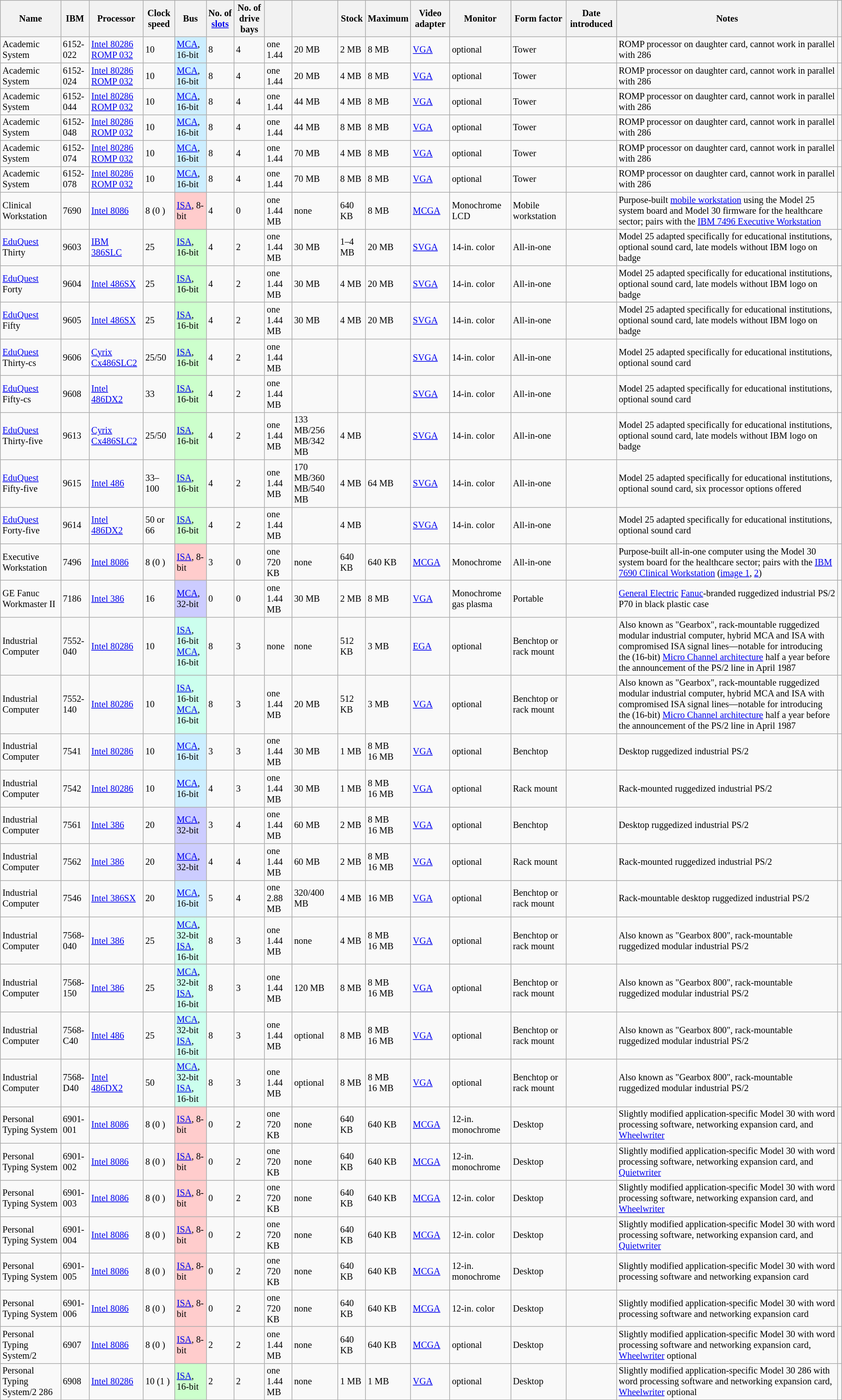<table class="wikitable sortable sticky-header sort-under" style="font-size: 85%;">
<tr>
<th>Name</th>
<th>IBM </th>
<th>Processor</th>
<th>Clock speed<br></th>
<th>Bus</th>
<th>No. of<br><a href='#'>slots</a></th>
<th>No. of<br>drive bays</th>
<th></th>
<th></th>
<th>Stock<br></th>
<th>Maximum<br></th>
<th>Video adapter</th>
<th>Monitor</th>
<th>Form factor</th>
<th>Date introduced</th>
<th>Notes</th>
<th class="unsortable"></th>
</tr>
<tr>
<td>Academic System</td>
<td>6152-022</td>
<td><a href='#'>Intel 80286</a><br><a href='#'>ROMP 032</a></td>
<td>10 </td>
<td style="background:#CEF"><a href='#'>MCA</a>, 16-bit</td>
<td>8</td>
<td>4</td>
<td>one 1.44</td>
<td>20 MB </td>
<td>2 MB</td>
<td>8 MB</td>
<td><a href='#'>VGA</a></td>
<td>optional</td>
<td>Tower</td>
<td></td>
<td>ROMP processor on daughter card, cannot work in parallel with 286</td>
<td></td>
</tr>
<tr>
<td>Academic System</td>
<td>6152-024</td>
<td><a href='#'>Intel 80286</a><br><a href='#'>ROMP 032</a></td>
<td>10 </td>
<td style="background:#CEF"><a href='#'>MCA</a>, 16-bit</td>
<td>8</td>
<td>4</td>
<td>one 1.44</td>
<td>20 MB </td>
<td>4 MB</td>
<td>8 MB</td>
<td><a href='#'>VGA</a></td>
<td>optional</td>
<td>Tower</td>
<td></td>
<td>ROMP processor on daughter card, cannot work in parallel with 286</td>
<td></td>
</tr>
<tr>
<td>Academic System</td>
<td>6152-044</td>
<td><a href='#'>Intel 80286</a><br><a href='#'>ROMP 032</a></td>
<td>10 </td>
<td style="background:#CEF"><a href='#'>MCA</a>, 16-bit</td>
<td>8</td>
<td>4</td>
<td>one 1.44</td>
<td>44 MB </td>
<td>4 MB</td>
<td>8 MB</td>
<td><a href='#'>VGA</a></td>
<td>optional</td>
<td>Tower</td>
<td></td>
<td>ROMP processor on daughter card, cannot work in parallel with 286</td>
<td></td>
</tr>
<tr>
<td>Academic System</td>
<td>6152-048</td>
<td><a href='#'>Intel 80286</a><br><a href='#'>ROMP 032</a></td>
<td>10 </td>
<td style="background:#CEF"><a href='#'>MCA</a>, 16-bit</td>
<td>8</td>
<td>4</td>
<td>one 1.44</td>
<td>44 MB </td>
<td>8 MB</td>
<td>8 MB</td>
<td><a href='#'>VGA</a></td>
<td>optional</td>
<td>Tower</td>
<td></td>
<td>ROMP processor on daughter card, cannot work in parallel with 286</td>
<td></td>
</tr>
<tr>
<td>Academic System</td>
<td>6152-074</td>
<td><a href='#'>Intel 80286</a><br><a href='#'>ROMP 032</a></td>
<td>10 </td>
<td style="background:#CEF"><a href='#'>MCA</a>, 16-bit</td>
<td>8</td>
<td>4</td>
<td>one 1.44</td>
<td>70 MB </td>
<td>4 MB</td>
<td>8 MB</td>
<td><a href='#'>VGA</a></td>
<td>optional</td>
<td>Tower</td>
<td></td>
<td>ROMP processor on daughter card, cannot work in parallel with 286</td>
<td></td>
</tr>
<tr>
<td>Academic System</td>
<td>6152-078</td>
<td><a href='#'>Intel 80286</a><br><a href='#'>ROMP 032</a></td>
<td>10 </td>
<td style="background:#CEF"><a href='#'>MCA</a>, 16-bit</td>
<td>8</td>
<td>4</td>
<td>one 1.44</td>
<td>70 MB </td>
<td>8 MB</td>
<td>8 MB</td>
<td><a href='#'>VGA</a></td>
<td>optional</td>
<td>Tower</td>
<td></td>
<td>ROMP processor on daughter card, cannot work in parallel with 286</td>
<td></td>
</tr>
<tr>
<td> Clinical Workstation</td>
<td>7690</td>
<td><a href='#'>Intel 8086</a></td>
<td>8 (0 )</td>
<td style="background:#FCC"><a href='#'>ISA</a>, 8-bit</td>
<td>4</td>
<td>0</td>
<td>one 1.44 MB</td>
<td>none</td>
<td>640 KB</td>
<td>8 MB</td>
<td><a href='#'>MCGA</a></td>
<td>Monochrome LCD</td>
<td>Mobile workstation</td>
<td></td>
<td>Purpose-built <a href='#'>mobile workstation</a> using the Model 25 system board and Model 30 firmware for the healthcare sector; pairs with the <a href='#'>IBM 7496 Executive Workstation</a></td>
<td></td>
</tr>
<tr>
<td><a href='#'>EduQuest</a> Thirty</td>
<td>9603</td>
<td><a href='#'>IBM 386SLC</a></td>
<td>25</td>
<td style="background:#CFC"><a href='#'>ISA</a>, 16-bit</td>
<td>4</td>
<td>2</td>
<td>one 1.44 MB</td>
<td>30 MB </td>
<td>1–4 MB</td>
<td>20 MB</td>
<td><a href='#'>SVGA</a></td>
<td>14-in. color</td>
<td>All-in-one</td>
<td></td>
<td>Model 25 adapted specifically for educational institutions, optional sound card, late models without IBM logo on badge</td>
<td></td>
</tr>
<tr>
<td><a href='#'>EduQuest</a> Forty</td>
<td>9604</td>
<td><a href='#'>Intel 486SX</a></td>
<td>25</td>
<td style="background:#CFC"><a href='#'>ISA</a>, 16-bit</td>
<td>4</td>
<td>2</td>
<td>one 1.44 MB</td>
<td>30 MB </td>
<td>4 MB</td>
<td>20 MB</td>
<td><a href='#'>SVGA</a></td>
<td>14-in. color</td>
<td>All-in-one</td>
<td></td>
<td>Model 25 adapted specifically for educational institutions, optional sound card, late models without IBM logo on badge</td>
<td></td>
</tr>
<tr>
<td><a href='#'>EduQuest</a> Fifty</td>
<td>9605</td>
<td><a href='#'>Intel 486SX</a></td>
<td>25</td>
<td style="background:#CFC"><a href='#'>ISA</a>, 16-bit</td>
<td>4</td>
<td>2</td>
<td>one 1.44 MB</td>
<td>30 MB </td>
<td>4 MB</td>
<td>20 MB</td>
<td><a href='#'>SVGA</a></td>
<td>14-in. color</td>
<td>All-in-one</td>
<td></td>
<td>Model 25 adapted specifically for educational institutions, optional sound card, late models without IBM logo on badge</td>
<td></td>
</tr>
<tr>
<td><a href='#'>EduQuest</a> Thirty-cs</td>
<td>9606</td>
<td><a href='#'>Cyrix Cx486SLC2</a></td>
<td>25/50</td>
<td style="background:#CFC"><a href='#'>ISA</a>, 16-bit</td>
<td>4</td>
<td>2</td>
<td>one 1.44 MB</td>
<td></td>
<td></td>
<td></td>
<td><a href='#'>SVGA</a></td>
<td>14-in. color</td>
<td>All-in-one</td>
<td></td>
<td>Model 25 adapted specifically for educational institutions, optional sound card</td>
<td></td>
</tr>
<tr>
<td><a href='#'>EduQuest</a> Fifty-cs</td>
<td>9608</td>
<td><a href='#'>Intel 486DX2</a></td>
<td>33</td>
<td style="background:#CFC"><a href='#'>ISA</a>, 16-bit</td>
<td>4</td>
<td>2</td>
<td>one 1.44 MB</td>
<td></td>
<td></td>
<td></td>
<td><a href='#'>SVGA</a></td>
<td>14-in. color</td>
<td>All-in-one</td>
<td></td>
<td>Model 25 adapted specifically for educational institutions, optional sound card</td>
<td></td>
</tr>
<tr>
<td><a href='#'>EduQuest</a> Thirty-five</td>
<td>9613</td>
<td><a href='#'>Cyrix Cx486SLC2</a></td>
<td>25/50</td>
<td style="background:#CFC"><a href='#'>ISA</a>, 16-bit</td>
<td>4</td>
<td>2</td>
<td>one 1.44 MB</td>
<td>133 MB/256 MB/342 MB </td>
<td>4 MB</td>
<td></td>
<td><a href='#'>SVGA</a></td>
<td>14-in. color</td>
<td>All-in-one</td>
<td></td>
<td>Model 25 adapted specifically for educational institutions, optional sound card, late models without IBM logo on badge</td>
<td></td>
</tr>
<tr>
<td><a href='#'>EduQuest</a> Fifty-five</td>
<td>9615</td>
<td><a href='#'>Intel 486</a></td>
<td>33–100</td>
<td style="background:#CFC"><a href='#'>ISA</a>, 16-bit</td>
<td>4</td>
<td>2</td>
<td>one 1.44 MB</td>
<td>170 MB/360 MB/540 MB </td>
<td>4 MB</td>
<td>64 MB</td>
<td><a href='#'>SVGA</a></td>
<td>14-in. color</td>
<td>All-in-one</td>
<td></td>
<td>Model 25 adapted specifically for educational institutions, optional sound card, six processor options offered</td>
<td></td>
</tr>
<tr>
<td><a href='#'>EduQuest</a> Forty-five</td>
<td>9614</td>
<td><a href='#'>Intel 486DX2</a></td>
<td>50 or 66</td>
<td style="background:#CFC"><a href='#'>ISA</a>, 16-bit</td>
<td>4</td>
<td>2</td>
<td>one 1.44 MB</td>
<td></td>
<td>4 MB</td>
<td></td>
<td><a href='#'>SVGA</a></td>
<td>14-in. color</td>
<td>All-in-one</td>
<td></td>
<td>Model 25 adapted specifically for educational institutions, optional sound card</td>
<td></td>
</tr>
<tr>
<td> Executive Workstation</td>
<td>7496</td>
<td><a href='#'>Intel 8086</a></td>
<td>8 (0 )</td>
<td style="background:#FCC"><a href='#'>ISA</a>, 8-bit</td>
<td>3</td>
<td>0</td>
<td>one 720 KB</td>
<td>none</td>
<td>640 KB</td>
<td>640 KB</td>
<td><a href='#'>MCGA</a></td>
<td>Monochrome</td>
<td>All-in-one</td>
<td></td>
<td>Purpose-built all-in-one computer using the Model 30 system board for the healthcare sector; pairs with the <a href='#'>IBM 7690 Clinical Workstation</a> (<a href='#'>image 1</a>, <a href='#'>2</a>)</td>
<td></td>
</tr>
<tr>
<td>GE Fanuc Workmaster II</td>
<td>7186</td>
<td><a href='#'>Intel 386</a></td>
<td>16</td>
<td style="background:#CCF"><a href='#'>MCA</a>, 32-bit</td>
<td>0</td>
<td>0</td>
<td>one 1.44 MB</td>
<td>30 MB </td>
<td>2 MB</td>
<td>8 MB</td>
<td><a href='#'>VGA</a></td>
<td>Monochrome gas plasma</td>
<td>Portable</td>
<td></td>
<td><a href='#'>General Electric</a> <a href='#'>Fanuc</a>-branded ruggedized industrial PS/2 P70 in black plastic case</td>
<td></td>
</tr>
<tr>
<td>Industrial Computer</td>
<td>7552-040</td>
<td><a href='#'>Intel 80286</a></td>
<td>10</td>
<td style="background:#CFE"><a href='#'>ISA</a>, 16-bit<br><a href='#'>MCA</a>, 16-bit </td>
<td>8 </td>
<td>3 </td>
<td>none</td>
<td>none</td>
<td>512 KB</td>
<td>3 MB</td>
<td><a href='#'>EGA</a></td>
<td>optional</td>
<td>Benchtop or rack mount</td>
<td></td>
<td>Also known as "Gearbox", rack-mountable ruggedized modular industrial computer, hybrid MCA and ISA with compromised ISA signal lines—notable for introducing the (16-bit) <a href='#'>Micro Channel architecture</a> half a year before the announcement of the PS/2 line in April 1987</td>
<td></td>
</tr>
<tr>
<td>Industrial Computer</td>
<td>7552-140</td>
<td><a href='#'>Intel 80286</a></td>
<td>10</td>
<td style="background:#CFE"><a href='#'>ISA</a>, 16-bit<br><a href='#'>MCA</a>, 16-bit </td>
<td>8 </td>
<td>3 </td>
<td>one 1.44 MB  </td>
<td>20 MB </td>
<td>512 KB</td>
<td>3 MB</td>
<td><a href='#'>VGA</a></td>
<td>optional</td>
<td>Benchtop or rack mount</td>
<td></td>
<td>Also known as "Gearbox", rack-mountable ruggedized modular industrial computer, hybrid MCA and ISA with compromised ISA signal lines—notable for introducing the (16-bit) <a href='#'>Micro Channel architecture</a> half a year before the announcement of the PS/2 line in April 1987</td>
<td></td>
</tr>
<tr>
<td>Industrial Computer</td>
<td>7541</td>
<td><a href='#'>Intel 80286</a></td>
<td>10</td>
<td style="background:#CEF"><a href='#'>MCA</a>, 16-bit</td>
<td>3</td>
<td>3</td>
<td>one 1.44 MB</td>
<td>30 MB </td>
<td>1 MB</td>
<td>8 MB <br>16 MB </td>
<td><a href='#'>VGA</a></td>
<td>optional</td>
<td>Benchtop</td>
<td></td>
<td>Desktop ruggedized industrial PS/2</td>
<td></td>
</tr>
<tr>
<td>Industrial Computer</td>
<td>7542</td>
<td><a href='#'>Intel 80286</a></td>
<td>10</td>
<td style="background:#CEF"><a href='#'>MCA</a>, 16-bit</td>
<td>4</td>
<td>3</td>
<td>one 1.44 MB</td>
<td>30 MB </td>
<td>1 MB</td>
<td>8 MB <br>16 MB </td>
<td><a href='#'>VGA</a></td>
<td>optional</td>
<td>Rack mount</td>
<td></td>
<td>Rack-mounted ruggedized industrial PS/2</td>
<td></td>
</tr>
<tr>
<td>Industrial Computer</td>
<td>7561</td>
<td><a href='#'>Intel 386</a></td>
<td>20</td>
<td style="background:#CCF"><a href='#'>MCA</a>, 32-bit</td>
<td>3</td>
<td>4</td>
<td>one 1.44 MB</td>
<td>60 MB </td>
<td>2 MB</td>
<td>8 MB <br>16 MB </td>
<td><a href='#'>VGA</a></td>
<td>optional</td>
<td>Benchtop</td>
<td></td>
<td>Desktop ruggedized industrial PS/2</td>
<td></td>
</tr>
<tr>
<td>Industrial Computer</td>
<td>7562</td>
<td><a href='#'>Intel 386</a></td>
<td>20</td>
<td style="background:#CCF"><a href='#'>MCA</a>, 32-bit</td>
<td>4</td>
<td>4</td>
<td>one 1.44 MB</td>
<td>60 MB </td>
<td>2 MB</td>
<td>8 MB <br>16 MB </td>
<td><a href='#'>VGA</a></td>
<td>optional</td>
<td>Rack mount</td>
<td></td>
<td>Rack-mounted ruggedized industrial PS/2</td>
<td></td>
</tr>
<tr>
<td>Industrial Computer</td>
<td>7546</td>
<td><a href='#'>Intel 386SX</a></td>
<td>20</td>
<td style="background:#CEF"><a href='#'>MCA</a>, 16-bit</td>
<td>5</td>
<td>4</td>
<td>one 2.88 MB</td>
<td>320/400 MB </td>
<td>4 MB</td>
<td>16 MB</td>
<td><a href='#'>VGA</a></td>
<td>optional</td>
<td>Benchtop or rack mount</td>
<td></td>
<td>Rack-mountable desktop ruggedized industrial PS/2</td>
<td></td>
</tr>
<tr>
<td>Industrial Computer</td>
<td>7568-040</td>
<td><a href='#'>Intel 386</a></td>
<td>25</td>
<td style="background:#CFE"><a href='#'>MCA</a>, 32-bit<br><a href='#'>ISA</a>, 16-bit </td>
<td>8 </td>
<td>3 </td>
<td>one 1.44 MB  </td>
<td>none</td>
<td>4 MB</td>
<td>8 MB <br>16 MB </td>
<td><a href='#'>VGA</a></td>
<td>optional</td>
<td>Benchtop or rack mount</td>
<td></td>
<td>Also known as "Gearbox 800", rack-mountable ruggedized modular industrial PS/2</td>
<td></td>
</tr>
<tr>
<td>Industrial Computer</td>
<td>7568-150</td>
<td><a href='#'>Intel 386</a></td>
<td>25</td>
<td style="background:#CFE"><a href='#'>MCA</a>, 32-bit<br><a href='#'>ISA</a>, 16-bit </td>
<td>8 </td>
<td>3 </td>
<td>one 1.44 MB  </td>
<td>120 MB </td>
<td>8 MB</td>
<td>8 MB <br>16 MB </td>
<td><a href='#'>VGA</a></td>
<td>optional</td>
<td>Benchtop or rack mount</td>
<td></td>
<td>Also known as "Gearbox 800", rack-mountable ruggedized modular industrial PS/2</td>
<td></td>
</tr>
<tr>
<td>Industrial Computer</td>
<td>7568-C40</td>
<td><a href='#'>Intel 486</a></td>
<td>25</td>
<td style="background:#CFE"><a href='#'>MCA</a>, 32-bit<br><a href='#'>ISA</a>, 16-bit </td>
<td>8 </td>
<td>3 </td>
<td>one 1.44 MB  </td>
<td>optional</td>
<td>8 MB</td>
<td>8 MB <br>16 MB </td>
<td><a href='#'>VGA</a></td>
<td>optional</td>
<td>Benchtop or rack mount</td>
<td></td>
<td>Also known as "Gearbox 800", rack-mountable ruggedized modular industrial PS/2</td>
<td></td>
</tr>
<tr>
<td>Industrial Computer</td>
<td>7568-D40</td>
<td><a href='#'>Intel 486DX2</a></td>
<td>50</td>
<td style="background:#CFE"><a href='#'>MCA</a>, 32-bit<br><a href='#'>ISA</a>, 16-bit </td>
<td>8 </td>
<td>3 </td>
<td>one 1.44 MB  </td>
<td>optional</td>
<td>8 MB</td>
<td>8 MB <br>16 MB </td>
<td><a href='#'>VGA</a></td>
<td>optional</td>
<td>Benchtop or rack mount</td>
<td></td>
<td>Also known as "Gearbox 800", rack-mountable ruggedized modular industrial PS/2</td>
<td></td>
</tr>
<tr>
<td>Personal Typing System</td>
<td>6901-001</td>
<td><a href='#'>Intel 8086</a></td>
<td>8 (0 )</td>
<td style="background:#FCC"><a href='#'>ISA</a>, 8-bit</td>
<td>0</td>
<td>2</td>
<td>one 720 KB </td>
<td>none </td>
<td>640 KB</td>
<td>640 KB</td>
<td><a href='#'>MCGA</a></td>
<td>12-in. monochrome</td>
<td>Desktop</td>
<td></td>
<td>Slightly modified application-specific Model 30 with word processing software, networking expansion card, and <a href='#'>Wheelwriter</a></td>
<td></td>
</tr>
<tr>
<td>Personal Typing System</td>
<td>6901-002</td>
<td><a href='#'>Intel 8086</a></td>
<td>8 (0 )</td>
<td style="background:#FCC"><a href='#'>ISA</a>, 8-bit</td>
<td>0</td>
<td>2</td>
<td>one 720 KB </td>
<td>none </td>
<td>640 KB</td>
<td>640 KB</td>
<td><a href='#'>MCGA</a></td>
<td>12-in. monochrome</td>
<td>Desktop</td>
<td></td>
<td>Slightly modified application-specific Model 30 with word processing software, networking expansion card, and <a href='#'>Quietwriter</a></td>
<td></td>
</tr>
<tr>
<td>Personal Typing System</td>
<td>6901-003</td>
<td><a href='#'>Intel 8086</a></td>
<td>8 (0 )</td>
<td style="background:#FCC"><a href='#'>ISA</a>, 8-bit</td>
<td>0</td>
<td>2</td>
<td>one 720 KB </td>
<td>none </td>
<td>640 KB</td>
<td>640 KB</td>
<td><a href='#'>MCGA</a></td>
<td>12-in. color</td>
<td>Desktop</td>
<td></td>
<td>Slightly modified application-specific Model 30 with word processing software, networking expansion card, and <a href='#'>Wheelwriter</a></td>
<td></td>
</tr>
<tr>
<td>Personal Typing System</td>
<td>6901-004</td>
<td><a href='#'>Intel 8086</a></td>
<td>8 (0 )</td>
<td style="background:#FCC"><a href='#'>ISA</a>, 8-bit</td>
<td>0</td>
<td>2</td>
<td>one 720 KB </td>
<td>none </td>
<td>640 KB</td>
<td>640 KB</td>
<td><a href='#'>MCGA</a></td>
<td>12-in. color</td>
<td>Desktop</td>
<td></td>
<td>Slightly modified application-specific Model 30 with word processing software, networking expansion card, and <a href='#'>Quietwriter</a></td>
<td></td>
</tr>
<tr>
<td>Personal Typing System</td>
<td>6901-005</td>
<td><a href='#'>Intel 8086</a></td>
<td>8 (0 )</td>
<td style="background:#FCC"><a href='#'>ISA</a>, 8-bit</td>
<td>0</td>
<td>2</td>
<td>one 720 KB </td>
<td>none </td>
<td>640 KB</td>
<td>640 KB</td>
<td><a href='#'>MCGA</a></td>
<td>12-in. monochrome</td>
<td>Desktop</td>
<td></td>
<td>Slightly modified application-specific Model 30 with word processing software and networking expansion card</td>
<td></td>
</tr>
<tr>
<td>Personal Typing System</td>
<td>6901-006</td>
<td><a href='#'>Intel 8086</a></td>
<td>8 (0 )</td>
<td style="background:#FCC"><a href='#'>ISA</a>, 8-bit</td>
<td>0</td>
<td>2</td>
<td>one 720 KB </td>
<td>none </td>
<td>640 KB</td>
<td>640 KB</td>
<td><a href='#'>MCGA</a></td>
<td>12-in. color</td>
<td>Desktop</td>
<td></td>
<td>Slightly modified application-specific Model 30 with word processing software and networking expansion card</td>
<td></td>
</tr>
<tr>
<td>Personal Typing System/2</td>
<td>6907</td>
<td><a href='#'>Intel 8086</a></td>
<td>8 (0 )</td>
<td style="background:#FCC"><a href='#'>ISA</a>, 8-bit</td>
<td>2</td>
<td>2</td>
<td>one 1.44 MB </td>
<td>none </td>
<td>640 KB</td>
<td>640 KB</td>
<td><a href='#'>MCGA</a></td>
<td>optional</td>
<td>Desktop</td>
<td></td>
<td>Slightly modified application-specific Model 30 with word processing software and networking expansion card, <a href='#'>Wheelwriter</a> optional</td>
<td></td>
</tr>
<tr>
<td>Personal Typing System/2 286</td>
<td>6908</td>
<td><a href='#'>Intel 80286</a></td>
<td>10 (1 )</td>
<td style="background:#CFC"><a href='#'>ISA</a>, 16-bit</td>
<td>2</td>
<td>2</td>
<td>one 1.44 MB </td>
<td>none </td>
<td>1 MB</td>
<td>1 MB</td>
<td><a href='#'>VGA</a></td>
<td>optional</td>
<td>Desktop</td>
<td></td>
<td>Slightly modified application-specific Model 30 286 with word processing software and networking expansion card, <a href='#'>Wheelwriter</a> optional</td>
<td></td>
</tr>
</table>
